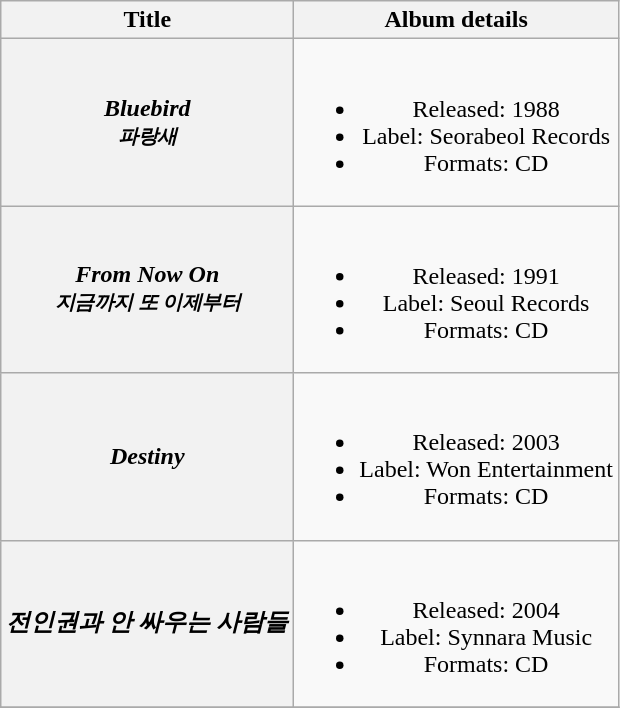<table class="wikitable plainrowheaders" style="text-align:center;">
<tr>
<th scope="col" rowspan="1">Title</th>
<th scope="col" rowspan="1">Album details</th>
</tr>
<tr>
<th scope="row"><em>Bluebird</em><br><small><em>파랑새</em></small></th>
<td><br><ul><li>Released: 1988</li><li>Label: Seorabeol Records</li><li>Formats: CD</li></ul></td>
</tr>
<tr>
<th scope="row"><em>From Now On</em><br><small><em>지금까지 또 이제부터</em></small></th>
<td><br><ul><li>Released: 1991</li><li>Label: Seoul Records</li><li>Formats: CD</li></ul></td>
</tr>
<tr>
<th scope="row"><em>Destiny</em></th>
<td><br><ul><li>Released: 2003</li><li>Label: Won Entertainment</li><li>Formats: CD</li></ul></td>
</tr>
<tr>
<th scope="row"><em>전인권과 안 싸우는 사람들</em></th>
<td><br><ul><li>Released: 2004</li><li>Label: Synnara Music</li><li>Formats: CD</li></ul></td>
</tr>
<tr>
</tr>
</table>
